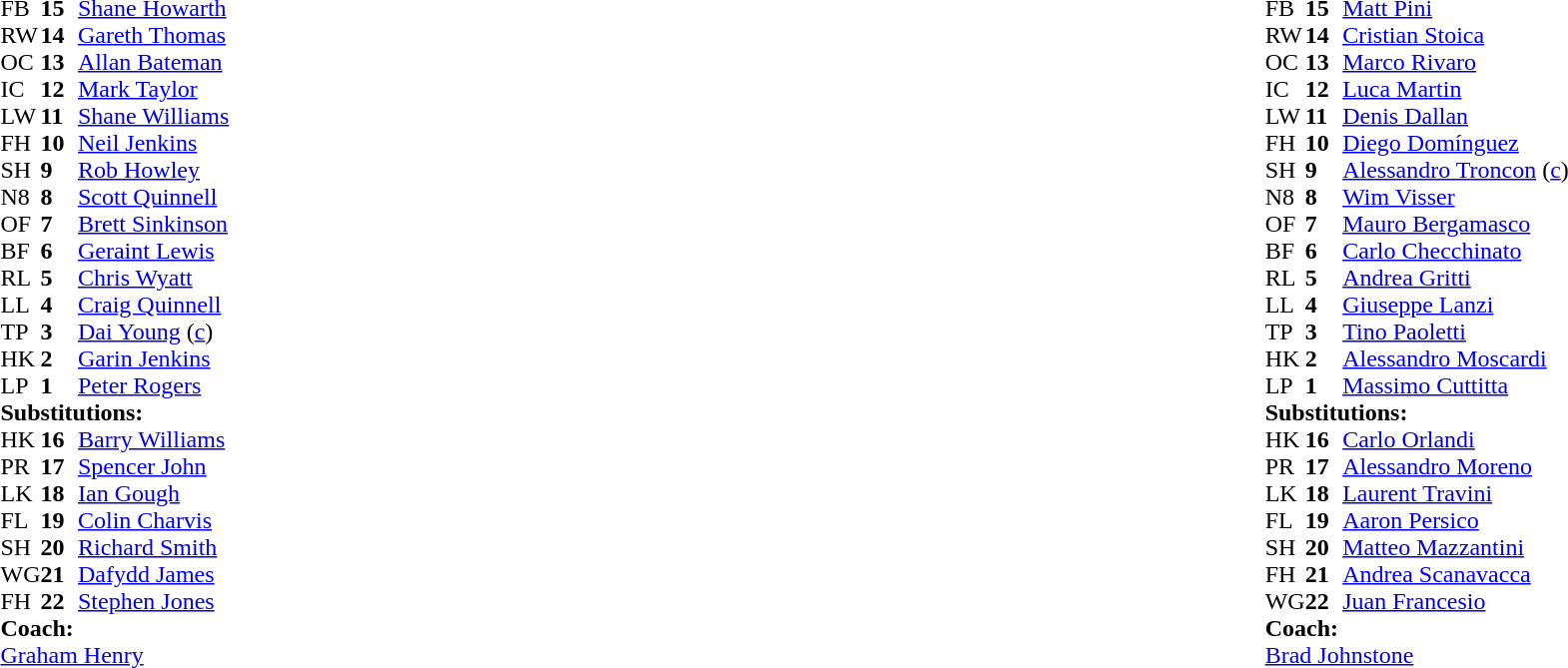<table width="100%">
<tr>
<td style="vertical-align:top" width="50%"><br><table cellspacing="0" cellpadding="0">
<tr>
<th width="25"></th>
<th width="25"></th>
</tr>
<tr>
<td>FB</td>
<td><strong>15</strong></td>
<td><a href='#'>Shane Howarth</a></td>
<td></td>
<td></td>
</tr>
<tr>
<td>RW</td>
<td><strong>14</strong></td>
<td><a href='#'>Gareth Thomas</a></td>
</tr>
<tr>
<td>OC</td>
<td><strong>13</strong></td>
<td><a href='#'>Allan Bateman</a></td>
</tr>
<tr>
<td>IC</td>
<td><strong>12</strong></td>
<td><a href='#'>Mark Taylor</a></td>
</tr>
<tr>
<td>LW</td>
<td><strong>11</strong></td>
<td><a href='#'>Shane Williams</a></td>
</tr>
<tr>
<td>FH</td>
<td><strong>10</strong></td>
<td><a href='#'>Neil Jenkins</a></td>
<td></td>
<td></td>
</tr>
<tr>
<td>SH</td>
<td><strong>9</strong></td>
<td><a href='#'>Rob Howley</a></td>
</tr>
<tr>
<td>N8</td>
<td><strong>8</strong></td>
<td><a href='#'>Scott Quinnell</a></td>
</tr>
<tr>
<td>OF</td>
<td><strong>7</strong></td>
<td><a href='#'>Brett Sinkinson</a></td>
</tr>
<tr>
<td>BF</td>
<td><strong>6</strong></td>
<td><a href='#'>Geraint Lewis</a></td>
<td></td>
<td></td>
</tr>
<tr>
<td>RL</td>
<td><strong>5</strong></td>
<td><a href='#'>Chris Wyatt</a></td>
<td></td>
<td></td>
</tr>
<tr>
<td>LL</td>
<td><strong>4</strong></td>
<td><a href='#'>Craig Quinnell</a></td>
</tr>
<tr>
<td>TP</td>
<td><strong>3</strong></td>
<td><a href='#'>Dai Young</a> (<a href='#'>c</a>)</td>
</tr>
<tr>
<td>HK</td>
<td><strong>2</strong></td>
<td><a href='#'>Garin Jenkins</a></td>
<td></td>
<td></td>
</tr>
<tr>
<td>LP</td>
<td><strong>1</strong></td>
<td><a href='#'>Peter Rogers</a></td>
<td></td>
<td></td>
</tr>
<tr>
<td colspan="3"><strong>Substitutions:</strong></td>
</tr>
<tr>
<td>HK</td>
<td><strong>16</strong></td>
<td><a href='#'>Barry Williams</a></td>
<td></td>
<td></td>
</tr>
<tr>
<td>PR</td>
<td><strong>17</strong></td>
<td><a href='#'>Spencer John</a></td>
<td></td>
<td></td>
</tr>
<tr>
<td>LK</td>
<td><strong>18</strong></td>
<td><a href='#'>Ian Gough</a></td>
<td></td>
<td></td>
</tr>
<tr>
<td>FL</td>
<td><strong>19</strong></td>
<td><a href='#'>Colin Charvis</a></td>
<td></td>
<td></td>
</tr>
<tr>
<td>SH</td>
<td><strong>20</strong></td>
<td><a href='#'>Richard Smith</a></td>
</tr>
<tr>
<td>WG</td>
<td><strong>21</strong></td>
<td><a href='#'>Dafydd James</a></td>
<td></td>
<td></td>
</tr>
<tr>
<td>FH</td>
<td><strong>22</strong></td>
<td><a href='#'>Stephen Jones</a></td>
<td></td>
<td></td>
</tr>
<tr>
<td colspan="3"><strong>Coach:</strong></td>
</tr>
<tr>
<td colspan="3"><a href='#'>Graham Henry</a></td>
</tr>
</table>
</td>
<td style="vertical-align:top"></td>
<td style="vertical-align:top" width="50%"><br><table cellspacing="0" cellpadding="0" align="center">
<tr>
<th width="25"></th>
<th width="25"></th>
</tr>
<tr>
<td>FB</td>
<td><strong>15</strong></td>
<td><a href='#'>Matt Pini</a></td>
</tr>
<tr>
<td>RW</td>
<td><strong>14</strong></td>
<td><a href='#'>Cristian Stoica</a></td>
</tr>
<tr>
<td>OC</td>
<td><strong>13</strong></td>
<td><a href='#'>Marco Rivaro</a></td>
<td></td>
<td></td>
</tr>
<tr>
<td>IC</td>
<td><strong>12</strong></td>
<td><a href='#'>Luca Martin</a> </td>
</tr>
<tr>
<td>LW</td>
<td><strong>11</strong></td>
<td><a href='#'>Denis Dallan</a></td>
</tr>
<tr>
<td>FH</td>
<td><strong>10</strong></td>
<td><a href='#'>Diego Domínguez</a></td>
</tr>
<tr>
<td>SH</td>
<td><strong>9</strong></td>
<td><a href='#'>Alessandro Troncon</a> (<a href='#'>c</a>)</td>
</tr>
<tr>
<td>N8</td>
<td><strong>8</strong></td>
<td><a href='#'>Wim Visser</a></td>
</tr>
<tr>
<td>OF</td>
<td><strong>7</strong></td>
<td><a href='#'>Mauro Bergamasco</a></td>
</tr>
<tr>
<td>BF</td>
<td><strong>6</strong></td>
<td><a href='#'>Carlo Checchinato</a></td>
</tr>
<tr>
<td>RL</td>
<td><strong>5</strong></td>
<td><a href='#'>Andrea Gritti</a></td>
</tr>
<tr>
<td>LL</td>
<td><strong>4</strong></td>
<td><a href='#'>Giuseppe Lanzi</a></td>
<td></td>
<td></td>
</tr>
<tr>
<td>TP</td>
<td><strong>3</strong></td>
<td><a href='#'>Tino Paoletti</a></td>
</tr>
<tr>
<td>HK</td>
<td><strong>2</strong></td>
<td><a href='#'>Alessandro Moscardi</a></td>
<td></td>
<td colspan="2"></td>
</tr>
<tr>
<td>LP</td>
<td><strong>1</strong></td>
<td><a href='#'>Massimo Cuttitta</a></td>
</tr>
<tr>
<td colspan="3"><strong>Substitutions:</strong></td>
</tr>
<tr>
<td>HK</td>
<td><strong>16</strong></td>
<td><a href='#'>Carlo Orlandi</a></td>
<td></td>
<td></td>
<td></td>
</tr>
<tr>
<td>PR</td>
<td><strong>17</strong></td>
<td><a href='#'>Alessandro Moreno</a></td>
</tr>
<tr>
<td>LK</td>
<td><strong>18</strong></td>
<td><a href='#'>Laurent Travini</a></td>
</tr>
<tr>
<td>FL</td>
<td><strong>19</strong></td>
<td><a href='#'>Aaron Persico</a></td>
<td></td>
<td></td>
</tr>
<tr>
<td>SH</td>
<td><strong>20</strong></td>
<td><a href='#'>Matteo Mazzantini</a></td>
</tr>
<tr>
<td>FH</td>
<td><strong>21</strong></td>
<td><a href='#'>Andrea Scanavacca</a></td>
</tr>
<tr>
<td>WG</td>
<td><strong>22</strong></td>
<td><a href='#'>Juan Francesio</a></td>
<td></td>
<td></td>
</tr>
<tr>
<td colspan="3"><strong>Coach:</strong></td>
</tr>
<tr>
<td colspan="3"><a href='#'>Brad Johnstone</a></td>
</tr>
</table>
</td>
</tr>
</table>
